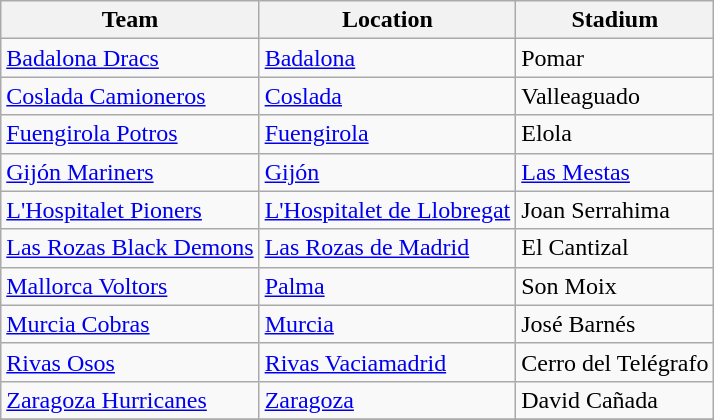<table class="wikitable sortable" style="text-align: left;">
<tr>
<th>Team</th>
<th>Location</th>
<th>Stadium</th>
</tr>
<tr>
<td><a href='#'>Badalona Dracs</a></td>
<td><a href='#'>Badalona</a></td>
<td>Pomar</td>
</tr>
<tr>
<td><a href='#'>Coslada Camioneros</a></td>
<td><a href='#'>Coslada</a></td>
<td>Valleaguado</td>
</tr>
<tr>
<td><a href='#'>Fuengirola Potros</a></td>
<td><a href='#'>Fuengirola</a></td>
<td>Elola</td>
</tr>
<tr>
<td><a href='#'>Gijón Mariners</a></td>
<td><a href='#'>Gijón</a></td>
<td><a href='#'>Las Mestas</a></td>
</tr>
<tr>
<td><a href='#'>L'Hospitalet Pioners</a></td>
<td><a href='#'>L'Hospitalet de Llobregat</a></td>
<td>Joan Serrahima</td>
</tr>
<tr>
<td><a href='#'>Las Rozas Black Demons</a></td>
<td><a href='#'>Las Rozas de Madrid</a></td>
<td>El Cantizal</td>
</tr>
<tr>
<td><a href='#'>Mallorca Voltors</a></td>
<td><a href='#'>Palma</a></td>
<td>Son Moix</td>
</tr>
<tr>
<td><a href='#'>Murcia Cobras</a></td>
<td><a href='#'>Murcia</a></td>
<td>José Barnés</td>
</tr>
<tr>
<td><a href='#'>Rivas Osos</a></td>
<td><a href='#'>Rivas Vaciamadrid</a></td>
<td>Cerro del Telégrafo</td>
</tr>
<tr>
<td><a href='#'>Zaragoza Hurricanes</a></td>
<td><a href='#'>Zaragoza</a></td>
<td>David Cañada</td>
</tr>
<tr>
</tr>
</table>
